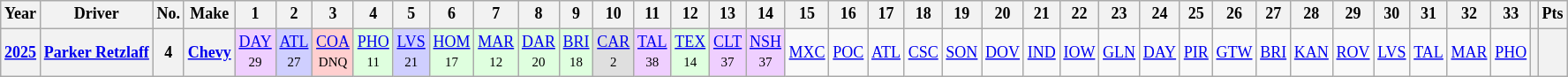<table class="wikitable" style="text-align:center; font-size:75%">
<tr>
<th>Year</th>
<th>Driver</th>
<th>No.</th>
<th>Make</th>
<th>1</th>
<th>2</th>
<th>3</th>
<th>4</th>
<th>5</th>
<th>6</th>
<th>7</th>
<th>8</th>
<th>9</th>
<th>10</th>
<th>11</th>
<th>12</th>
<th>13</th>
<th>14</th>
<th>15</th>
<th>16</th>
<th>17</th>
<th>18</th>
<th>19</th>
<th>20</th>
<th>21</th>
<th>22</th>
<th>23</th>
<th>24</th>
<th>25</th>
<th>26</th>
<th>27</th>
<th>28</th>
<th>29</th>
<th>30</th>
<th>31</th>
<th>32</th>
<th>33</th>
<th></th>
<th>Pts</th>
</tr>
<tr>
<th><a href='#'>2025</a></th>
<th><a href='#'>Parker Retzlaff</a></th>
<th>4</th>
<th><a href='#'>Chevy</a></th>
<td style="background:#EFCFFF;"><a href='#'>DAY</a><br><small>29</small></td>
<td style="background:#CFCFFF;"><a href='#'>ATL</a><br><small>27</small></td>
<td style="background:#FFCFCF;"><a href='#'>COA</a><br><small>DNQ</small></td>
<td style="background:#DFFFDF;"><a href='#'>PHO</a><br><small>11</small></td>
<td style="background:#CFCFFF;"><a href='#'>LVS</a><br><small>21</small></td>
<td style="background:#DFFFDF;"><a href='#'>HOM</a><br><small>17</small></td>
<td style="background:#DFFFDF;"><a href='#'>MAR</a><br><small>12</small></td>
<td style="background:#DFFFDF;"><a href='#'>DAR</a><br><small>20</small></td>
<td style="background:#DFFFDF;"><a href='#'>BRI</a><br><small>18</small></td>
<td style="background:#DFDFDF;"><a href='#'>CAR</a><br><small>2</small></td>
<td style="background:#EFCFFF;"><a href='#'>TAL</a><br><small>38</small></td>
<td style="background:#DFFFDF;"><a href='#'>TEX</a><br><small>14</small></td>
<td style="background:#EFCFFF;"><a href='#'>CLT</a><br><small>37</small></td>
<td style="background:#EFCFFF;"><a href='#'>NSH</a><br><small>37</small></td>
<td><a href='#'>MXC</a></td>
<td><a href='#'>POC</a></td>
<td><a href='#'>ATL</a></td>
<td><a href='#'>CSC</a></td>
<td><a href='#'>SON</a></td>
<td><a href='#'>DOV</a></td>
<td><a href='#'>IND</a></td>
<td><a href='#'>IOW</a></td>
<td><a href='#'>GLN</a></td>
<td><a href='#'>DAY</a></td>
<td><a href='#'>PIR</a></td>
<td><a href='#'>GTW</a></td>
<td><a href='#'>BRI</a></td>
<td><a href='#'>KAN</a></td>
<td><a href='#'>ROV</a></td>
<td><a href='#'>LVS</a></td>
<td><a href='#'>TAL</a></td>
<td><a href='#'>MAR</a></td>
<td><a href='#'>PHO</a></td>
<th></th>
<th></th>
</tr>
</table>
